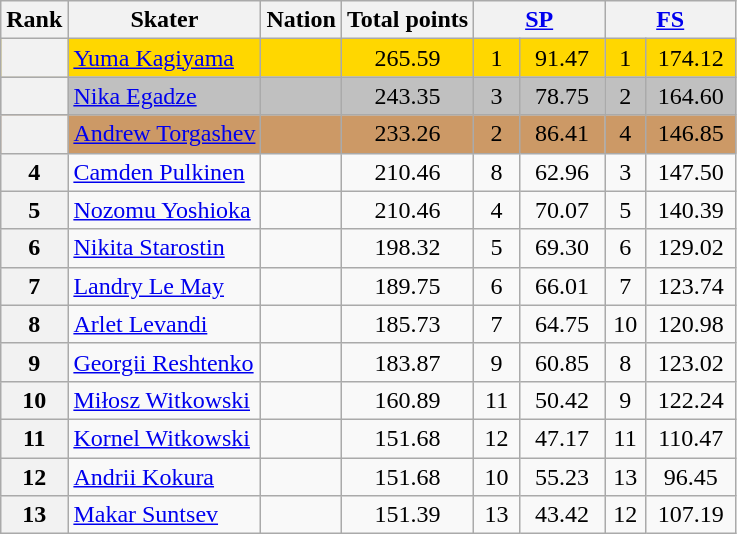<table class="wikitable sortable" style="text-align:left">
<tr>
<th scope="col">Rank</th>
<th scope="col">Skater</th>
<th scope="col">Nation</th>
<th scope="col">Total points</th>
<th scope="col" colspan="2" width="80px"><a href='#'>SP</a></th>
<th scope="col" colspan="2" width="80px"><a href='#'>FS</a></th>
</tr>
<tr bgcolor="gold">
<th scope="row"></th>
<td><a href='#'>Yuma Kagiyama</a></td>
<td></td>
<td align="center">265.59</td>
<td align="center">1</td>
<td align="center">91.47</td>
<td align="center">1</td>
<td align="center">174.12</td>
</tr>
<tr bgcolor="silver">
<th scope="row"></th>
<td><a href='#'>Nika Egadze</a></td>
<td></td>
<td align="center">243.35</td>
<td align="center">3</td>
<td align="center">78.75</td>
<td align="center">2</td>
<td align="center">164.60</td>
</tr>
<tr bgcolor="cc9966">
<th scope="row"></th>
<td><a href='#'>Andrew Torgashev</a></td>
<td></td>
<td align="center">233.26</td>
<td align="center">2</td>
<td align="center">86.41</td>
<td align="center">4</td>
<td align="center">146.85</td>
</tr>
<tr>
<th scope="row">4</th>
<td><a href='#'>Camden Pulkinen</a></td>
<td></td>
<td align="center">210.46</td>
<td align="center">8</td>
<td align="center">62.96</td>
<td align="center">3</td>
<td align="center">147.50</td>
</tr>
<tr>
<th scope="row">5</th>
<td><a href='#'>Nozomu Yoshioka</a></td>
<td></td>
<td align="center">210.46</td>
<td align="center">4</td>
<td align="center">70.07</td>
<td align="center">5</td>
<td align="center">140.39</td>
</tr>
<tr>
<th scope="row">6</th>
<td><a href='#'>Nikita Starostin</a></td>
<td></td>
<td align="center">198.32</td>
<td align="center">5</td>
<td align="center">69.30</td>
<td align="center">6</td>
<td align="center">129.02</td>
</tr>
<tr>
<th scope="row">7</th>
<td><a href='#'>Landry Le May</a></td>
<td></td>
<td align="center">189.75</td>
<td align="center">6</td>
<td align="center">66.01</td>
<td align="center">7</td>
<td align="center">123.74</td>
</tr>
<tr>
<th scope="row">8</th>
<td><a href='#'>Arlet Levandi</a></td>
<td></td>
<td align="center">185.73</td>
<td align="center">7</td>
<td align="center">64.75</td>
<td align="center">10</td>
<td align="center">120.98</td>
</tr>
<tr>
<th scope="row">9</th>
<td><a href='#'>Georgii Reshtenko</a></td>
<td></td>
<td align="center">183.87</td>
<td align="center">9</td>
<td align="center">60.85</td>
<td align="center">8</td>
<td align="center">123.02</td>
</tr>
<tr>
<th scope="row">10</th>
<td><a href='#'>Miłosz Witkowski</a></td>
<td></td>
<td align="center">160.89</td>
<td align="center">11</td>
<td align="center">50.42</td>
<td align="center">9</td>
<td align="center">122.24</td>
</tr>
<tr>
<th scope="row">11</th>
<td><a href='#'>Kornel Witkowski</a></td>
<td></td>
<td align="center">151.68</td>
<td align="center">12</td>
<td align="center">47.17</td>
<td align="center">11</td>
<td align="center">110.47</td>
</tr>
<tr>
<th scope="row">12</th>
<td><a href='#'>Andrii Kokura</a></td>
<td></td>
<td align="center">151.68</td>
<td align="center">10</td>
<td align="center">55.23</td>
<td align="center">13</td>
<td align="center">96.45</td>
</tr>
<tr>
<th scope="row">13</th>
<td><a href='#'>Makar Suntsev</a></td>
<td></td>
<td align="center">151.39</td>
<td align="center">13</td>
<td align="center">43.42</td>
<td align="center">12</td>
<td align="center">107.19</td>
</tr>
</table>
